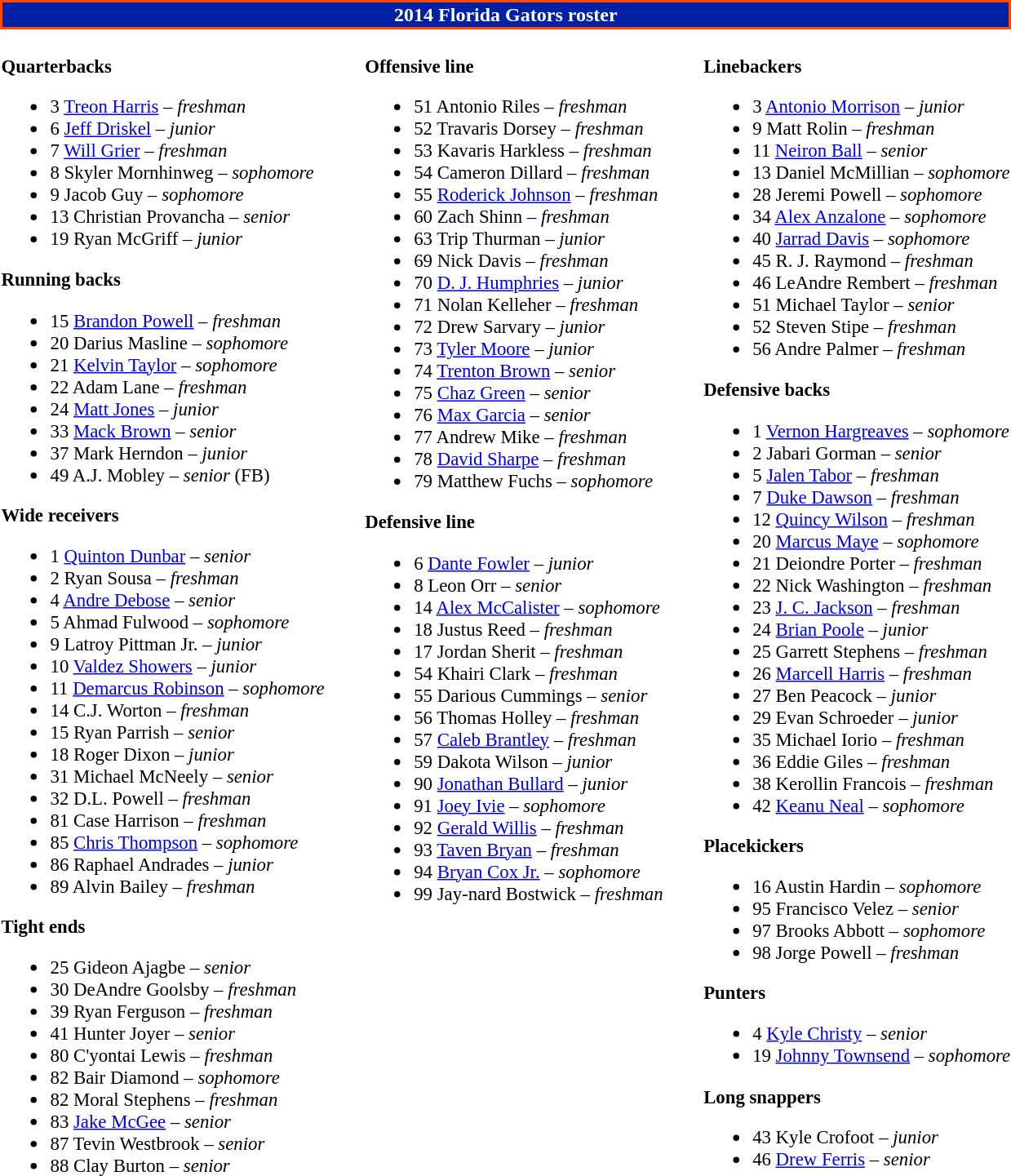<table class="toccolours" style="text-align: left;">
<tr>
<td colspan="9" style="background-color: #0021A5; color: white; text-align: center;border:2px solid #FF4A00;"><strong>2014 Florida Gators roster</strong></td>
</tr>
<tr>
<td style="font-size: 95%;" valign="top"><br><strong>Quarterbacks</strong><ul><li>3 <a href='#'>Treon Harris</a> – <em>freshman</em></li><li>6 <a href='#'>Jeff Driskel</a> – <em> junior</em></li><li>7 <a href='#'>Will Grier</a> – <em>freshman</em></li><li>8 Skyler Mornhinweg – <em> sophomore</em></li><li>9 Jacob Guy – <em> sophomore</em></li><li>13 Christian Provancha – <em> senior</em></li><li>19 Ryan McGriff – <em> junior</em></li></ul><strong>Running backs</strong><ul><li>15 <a href='#'>Brandon Powell</a> – <em>freshman</em></li><li>20 Darius Masline – <em> sophomore</em></li><li>21 <a href='#'>Kelvin Taylor</a> – <em>sophomore</em></li><li>22 Adam Lane – <em> freshman</em></li><li>24 <a href='#'>Matt Jones</a> – <em>junior</em></li><li>33 <a href='#'>Mack Brown</a> – <em> senior</em></li><li>37 Mark Herndon – <em>junior</em></li><li>49 A.J. Mobley – <em> senior</em> (FB)</li></ul><strong>Wide receivers</strong><ul><li>1 <a href='#'>Quinton Dunbar</a> – <em> senior</em></li><li>2 Ryan Sousa – <em>freshman</em></li><li>4 <a href='#'>Andre Debose</a> – <em> senior</em></li><li>5 Ahmad Fulwood – <em>sophomore</em></li><li>9 Latroy Pittman Jr. – <em>junior</em></li><li>10 <a href='#'>Valdez Showers</a> – <em> junior</em></li><li>11 <a href='#'>Demarcus Robinson</a> – <em>sophomore</em></li><li>14 C.J. Worton – <em>freshman</em></li><li>15 Ryan Parrish – <em> senior</em></li><li>18 Roger Dixon – <em>junior</em></li><li>31 Michael McNeely – <em> senior</em></li><li>32 D.L. Powell – <em> freshman</em></li><li>81 Case Harrison – <em> freshman</em></li><li>85 <a href='#'>Chris Thompson</a> – <em>sophomore</em></li><li>86 Raphael Andrades – <em>junior</em></li><li>89 Alvin Bailey – <em> freshman</em></li></ul><strong>Tight ends</strong><ul><li>25 Gideon Ajagbe – <em> senior</em></li><li>30 DeAndre Goolsby – <em>freshman</em></li><li>39 Ryan Ferguson – <em>freshman</em></li><li>41 Hunter Joyer – <em>senior</em></li><li>80 C'yontai Lewis – <em>freshman</em></li><li>82 Bair Diamond – <em> sophomore</em></li><li>82 Moral Stephens – <em>freshman</em></li><li>83 <a href='#'>Jake McGee</a> – <em> senior</em></li><li>87 Tevin Westbrook – <em>senior</em></li><li>88 Clay Burton – <em>senior</em></li></ul></td>
<td width="25"></td>
<td valign="top" style="font-size: 95%;"><br><strong>Offensive line</strong><ul><li>51 Antonio Riles – <em> freshman</em></li><li>52 Travaris Dorsey – <em>freshman</em></li><li>53 Kavaris Harkless – <em>freshman</em></li><li>54 Cameron Dillard – <em> freshman</em></li><li>55 <a href='#'>Roderick Johnson</a> – <em> freshman</em></li><li>60 Zach Shinn – <em>freshman</em></li><li>63 Trip Thurman – <em> junior</em></li><li>69 Nick Davis – <em> freshman</em></li><li>70 <a href='#'>D. J. Humphries</a> – <em>junior</em></li><li>71 Nolan Kelleher – <em>freshman</em></li><li>72 Drew Sarvary – <em>junior</em></li><li>73 <a href='#'>Tyler Moore</a> – <em> junior</em></li><li>74 <a href='#'>Trenton Brown</a> – <em>senior</em></li><li>75 <a href='#'>Chaz Green</a> – <em> senior</em></li><li>76 <a href='#'>Max Garcia</a> – <em> senior</em></li><li>77 Andrew Mike – <em>freshman</em></li><li>78 <a href='#'>David Sharpe</a> – <em>freshman</em></li><li>79 Matthew Fuchs – <em> sophomore</em></li></ul><strong>Defensive line</strong><ul><li>6 <a href='#'>Dante Fowler</a> – <em>junior</em></li><li>8 Leon Orr – <em> senior</em></li><li>14 <a href='#'>Alex McCalister</a> – <em> sophomore</em></li><li>18 Justus Reed – <em>freshman</em></li><li>17 Jordan Sherit – <em> freshman</em></li><li>54 Khairi Clark – <em>freshman</em></li><li>55 Darious Cummings – <em>senior</em></li><li>56 Thomas Holley – <em>freshman</em></li><li>57 <a href='#'>Caleb Brantley</a> – <em> freshman</em></li><li>59 Dakota Wilson – <em> junior</em></li><li>90 <a href='#'>Jonathan Bullard</a> – <em>junior</em></li><li>91 <a href='#'>Joey Ivie</a> – <em>sophomore</em></li><li>92 <a href='#'>Gerald Willis</a> – <em>freshman</em></li><li>93 <a href='#'>Taven Bryan</a> – <em>freshman</em></li><li>94 <a href='#'>Bryan Cox Jr.</a> – <em> sophomore</em></li><li>99 Jay-nard Bostwick – <em> freshman</em></li></ul></td>
<td width="25"></td>
<td valign="top" style="font-size: 95%;"><br><strong>Linebackers</strong><ul><li>3 <a href='#'>Antonio Morrison</a> – <em>junior</em></li><li>9 Matt Rolin – <em> freshman</em></li><li>11 <a href='#'>Neiron Ball</a> – <em> senior</em></li><li>13 Daniel McMillian – <em>sophomore</em></li><li>28 Jeremi Powell – <em> sophomore</em></li><li>34 <a href='#'>Alex Anzalone</a> – <em>sophomore</em></li><li>40 <a href='#'>Jarrad Davis</a> – <em>sophomore</em></li><li>45 R. J. Raymond – <em>freshman</em></li><li>46 LeAndre Rembert – <em> freshman</em></li><li>51 Michael Taylor – <em> senior</em></li><li>52 Steven Stipe – <em> freshman</em></li><li>56 Andre Palmer – <em> freshman</em></li></ul><strong>Defensive backs</strong><ul><li>1 <a href='#'>Vernon Hargreaves</a> – <em>sophomore</em></li><li>2 Jabari Gorman – <em>senior</em></li><li>5 <a href='#'>Jalen Tabor</a> – <em>freshman</em></li><li>7 <a href='#'>Duke Dawson</a> – <em>freshman</em></li><li>12 <a href='#'>Quincy Wilson</a> – <em>freshman</em></li><li>20 <a href='#'>Marcus Maye</a> – <em> sophomore</em></li><li>21 Deiondre Porter – <em>freshman</em></li><li>22 Nick Washington – <em> freshman</em></li><li>23 <a href='#'>J. C. Jackson</a> – <em>freshman</em></li><li>24 <a href='#'>Brian Poole</a> – <em>junior</em></li><li>25 Garrett Stephens – <em> freshman</em></li><li>26 <a href='#'>Marcell Harris</a> – <em> freshman</em></li><li>27 Ben Peacock – <em> junior</em></li><li>29 Evan Schroeder – <em> junior</em></li><li>35 Michael Iorio – <em> freshman</em></li><li>36 Eddie Giles – <em>freshman</em></li><li>38 Kerollin Francois – <em> freshman</em></li><li>42 <a href='#'>Keanu Neal</a> – <em>sophomore</em></li></ul><strong>Placekickers</strong><ul><li>16 Austin Hardin – <em> sophomore</em></li><li>95 Francisco Velez – <em> senior</em></li><li>97 Brooks Abbott – <em> sophomore</em></li><li>98 Jorge Powell – <em>freshman</em></li></ul><strong>Punters</strong><ul><li>4 <a href='#'>Kyle Christy</a> – <em>senior</em></li><li>19 <a href='#'>Johnny Townsend</a> – <em>sophomore</em></li></ul><strong>Long snappers</strong><ul><li>43 Kyle Crofoot – <em> junior</em></li><li>46 <a href='#'>Drew Ferris</a> – <em> senior</em></li></ul></td>
</tr>
</table>
